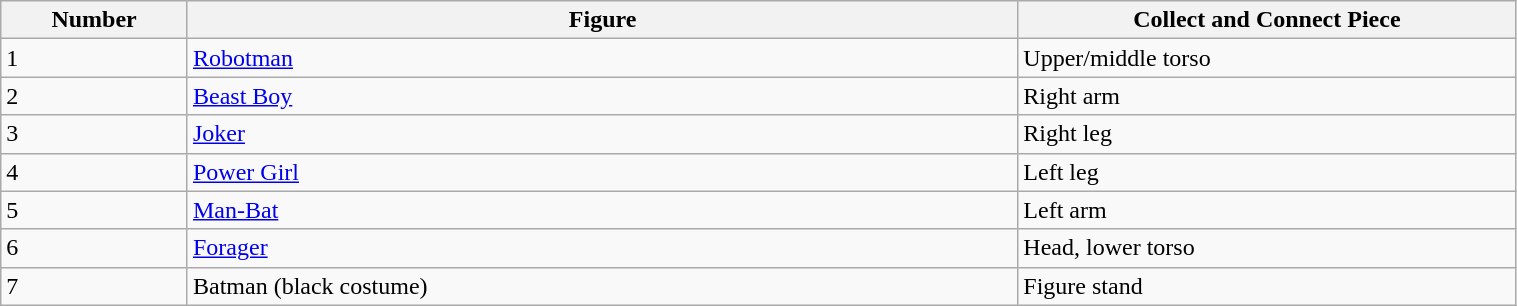<table class="wikitable" style="width:80%;">
<tr>
<th width=5%><strong>Number</strong></th>
<th width=25%><strong>Figure</strong></th>
<th width=15%><strong>Collect and Connect Piece</strong></th>
</tr>
<tr>
<td>1</td>
<td><a href='#'>Robotman</a></td>
<td>Upper/middle torso</td>
</tr>
<tr>
<td>2</td>
<td><a href='#'>Beast Boy</a></td>
<td>Right arm</td>
</tr>
<tr>
<td>3</td>
<td><a href='#'>Joker</a></td>
<td>Right leg</td>
</tr>
<tr>
<td>4</td>
<td><a href='#'>Power Girl</a></td>
<td>Left leg</td>
</tr>
<tr>
<td>5</td>
<td><a href='#'>Man-Bat</a></td>
<td>Left arm</td>
</tr>
<tr>
<td>6</td>
<td><a href='#'>Forager</a></td>
<td>Head, lower torso</td>
</tr>
<tr>
<td>7</td>
<td>Batman (black costume)</td>
<td>Figure stand</td>
</tr>
</table>
